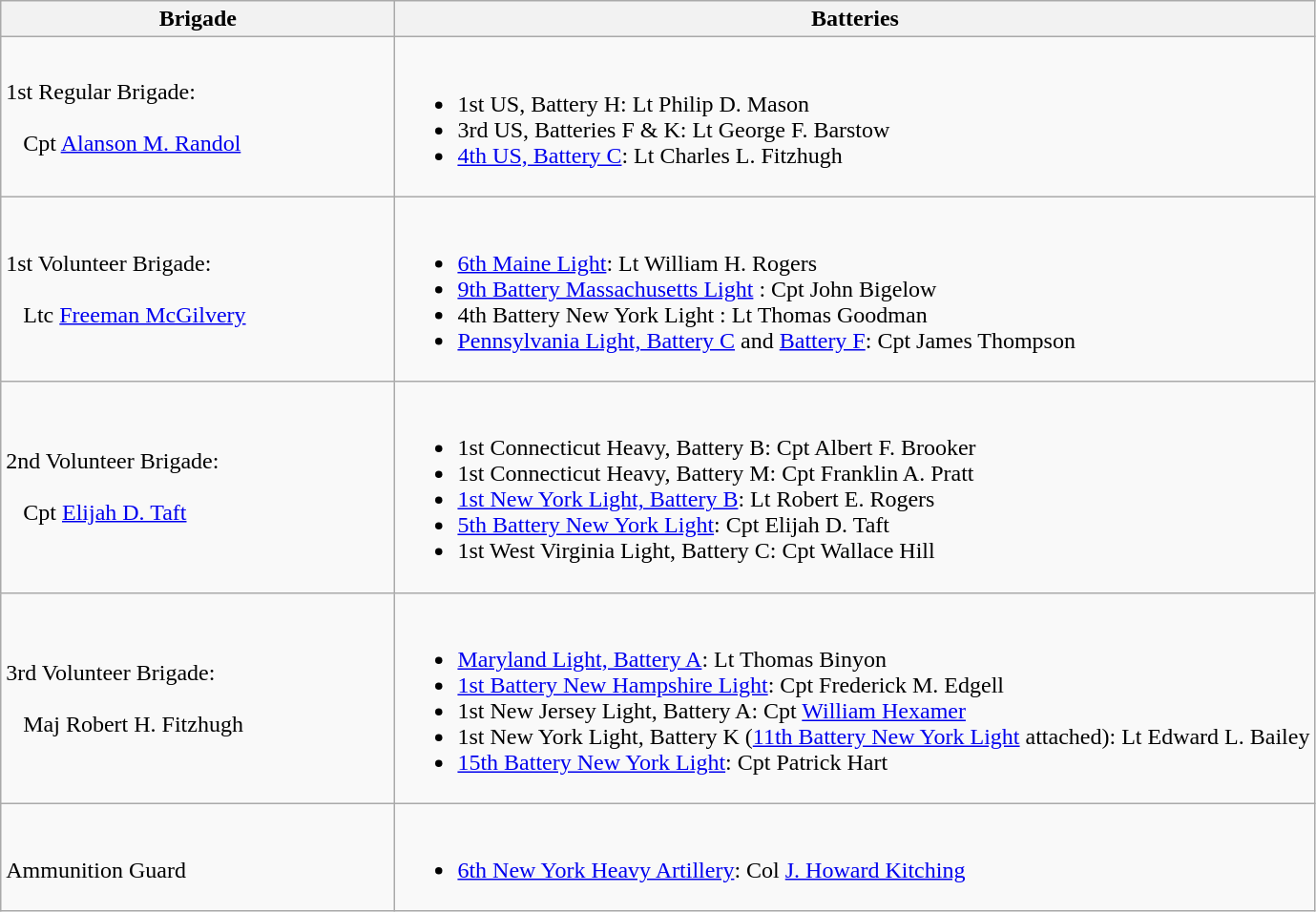<table class="wikitable">
<tr>
<th width=30%>Brigade</th>
<th>Batteries</th>
</tr>
<tr>
<td>1st Regular Brigade:<br><br>  
Cpt <a href='#'>Alanson M. Randol</a></td>
<td><br><ul><li>1st US, Battery H: Lt Philip D. Mason</li><li>3rd US, Batteries F & K: Lt George F. Barstow</li><li><a href='#'>4th US, Battery C</a>: Lt Charles L. Fitzhugh</li></ul></td>
</tr>
<tr>
<td>1st Volunteer Brigade:<br><br>  
Ltc <a href='#'>Freeman McGilvery</a></td>
<td><br><ul><li><a href='#'>6th Maine Light</a>: Lt William H. Rogers</li><li><a href='#'>9th Battery Massachusetts Light</a> : Cpt John Bigelow</li><li>4th Battery New York Light : Lt Thomas Goodman</li><li><a href='#'>Pennsylvania Light, Battery C</a> and <a href='#'>Battery F</a>: Cpt James Thompson</li></ul></td>
</tr>
<tr>
<td>2nd Volunteer Brigade:<br><br>  
Cpt <a href='#'>Elijah D. Taft</a></td>
<td><br><ul><li>1st Connecticut Heavy, Battery B: Cpt Albert F. Brooker</li><li>1st Connecticut Heavy, Battery M: Cpt Franklin A. Pratt</li><li><a href='#'>1st New York Light, Battery B</a>: Lt Robert E. Rogers</li><li><a href='#'>5th Battery New York Light</a>: Cpt Elijah D. Taft</li><li>1st West Virginia Light, Battery C: Cpt Wallace Hill</li></ul></td>
</tr>
<tr>
<td>3rd Volunteer Brigade:<br><br>  
Maj Robert H. Fitzhugh</td>
<td><br><ul><li><a href='#'>Maryland Light, Battery A</a>: Lt Thomas Binyon</li><li><a href='#'>1st Battery New Hampshire Light</a>: Cpt Frederick M. Edgell</li><li>1st New Jersey Light, Battery A: Cpt <a href='#'>William Hexamer</a></li><li>1st New York Light, Battery K (<a href='#'>11th Battery New York Light</a> attached): Lt Edward L. Bailey</li><li><a href='#'>15th Battery New York Light</a>: Cpt Patrick Hart</li></ul></td>
</tr>
<tr>
<td><br>Ammunition Guard</td>
<td><br><ul><li><a href='#'>6th New York Heavy Artillery</a>: Col <a href='#'>J. Howard Kitching</a></li></ul></td>
</tr>
</table>
